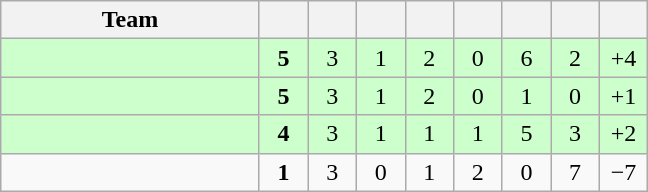<table class="wikitable" style="text-align: center;">
<tr>
<th width="165">Team</th>
<th width="25"></th>
<th width="25"></th>
<th width="25"></th>
<th width="25"></th>
<th width="25"></th>
<th width="25"></th>
<th width="25"></th>
<th width="25"></th>
</tr>
<tr bgcolor=#ccffcc>
<td align="left"></td>
<td><strong>5</strong></td>
<td>3</td>
<td>1</td>
<td>2</td>
<td>0</td>
<td>6</td>
<td>2</td>
<td>+4</td>
</tr>
<tr bgcolor=#ccffcc>
<td align="left"></td>
<td><strong>5</strong></td>
<td>3</td>
<td>1</td>
<td>2</td>
<td>0</td>
<td>1</td>
<td>0</td>
<td>+1</td>
</tr>
<tr bgcolor=#ccffcc>
<td align=left></td>
<td><strong>4</strong></td>
<td>3</td>
<td>1</td>
<td>1</td>
<td>1</td>
<td>5</td>
<td>3</td>
<td>+2</td>
</tr>
<tr>
<td align="left"></td>
<td><strong>1</strong></td>
<td>3</td>
<td>0</td>
<td>1</td>
<td>2</td>
<td>0</td>
<td>7</td>
<td>−7</td>
</tr>
</table>
